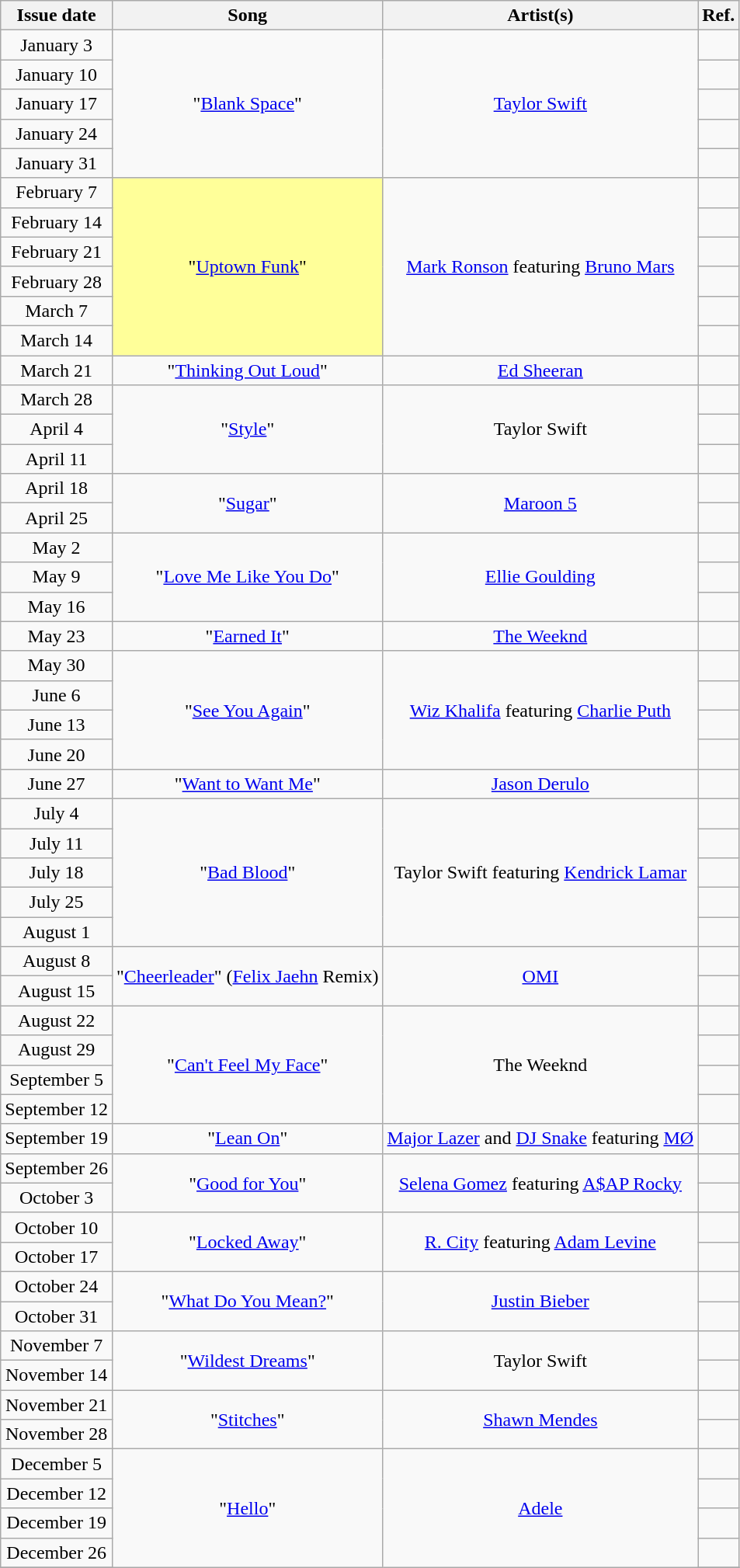<table class="wikitable" style="text-align: center;">
<tr>
<th>Issue date</th>
<th>Song</th>
<th>Artist(s)</th>
<th>Ref.</th>
</tr>
<tr>
<td>January 3</td>
<td rowspan="5">"<a href='#'>Blank Space</a>"</td>
<td rowspan="5"><a href='#'>Taylor Swift</a></td>
<td></td>
</tr>
<tr>
<td>January 10</td>
<td></td>
</tr>
<tr>
<td>January 17</td>
<td></td>
</tr>
<tr>
<td>January 24</td>
<td></td>
</tr>
<tr>
<td>January 31</td>
<td></td>
</tr>
<tr>
<td>February 7</td>
<td bgcolor=#FFFF99 rowspan="6">"<a href='#'>Uptown Funk</a>" </td>
<td rowspan="6"><a href='#'>Mark Ronson</a> featuring <a href='#'>Bruno Mars</a></td>
<td></td>
</tr>
<tr>
<td>February 14</td>
<td></td>
</tr>
<tr>
<td>February 21</td>
<td></td>
</tr>
<tr>
<td>February 28</td>
<td></td>
</tr>
<tr>
<td>March 7</td>
<td></td>
</tr>
<tr>
<td>March 14</td>
<td></td>
</tr>
<tr>
<td>March 21</td>
<td>"<a href='#'>Thinking Out Loud</a>"</td>
<td><a href='#'>Ed Sheeran</a></td>
<td></td>
</tr>
<tr>
<td>March 28</td>
<td rowspan="3">"<a href='#'>Style</a>"</td>
<td rowspan=3>Taylor Swift</td>
<td></td>
</tr>
<tr>
<td>April 4</td>
<td></td>
</tr>
<tr>
<td>April 11</td>
<td></td>
</tr>
<tr>
<td>April 18</td>
<td rowspan="2">"<a href='#'>Sugar</a>"</td>
<td rowspan=2><a href='#'>Maroon 5</a></td>
<td></td>
</tr>
<tr>
<td>April 25</td>
<td></td>
</tr>
<tr>
<td>May 2</td>
<td rowspan=3>"<a href='#'>Love Me Like You Do</a>"</td>
<td rowspan=3><a href='#'>Ellie Goulding</a></td>
<td></td>
</tr>
<tr>
<td>May 9</td>
<td></td>
</tr>
<tr>
<td>May 16</td>
<td></td>
</tr>
<tr>
<td>May 23</td>
<td>"<a href='#'>Earned It</a>"</td>
<td><a href='#'>The Weeknd</a></td>
<td></td>
</tr>
<tr>
<td>May 30</td>
<td rowspan=4>"<a href='#'>See You Again</a>"</td>
<td rowspan=4><a href='#'>Wiz Khalifa</a> featuring <a href='#'>Charlie Puth</a></td>
<td></td>
</tr>
<tr>
<td>June 6</td>
<td></td>
</tr>
<tr>
<td>June 13</td>
<td></td>
</tr>
<tr>
<td>June 20</td>
<td></td>
</tr>
<tr>
<td>June 27</td>
<td>"<a href='#'>Want to Want Me</a>"</td>
<td><a href='#'>Jason Derulo</a></td>
<td></td>
</tr>
<tr>
<td>July 4</td>
<td rowspan="5">"<a href='#'>Bad Blood</a>"</td>
<td rowspan="5">Taylor Swift featuring <a href='#'>Kendrick Lamar</a></td>
<td></td>
</tr>
<tr>
<td>July 11</td>
<td></td>
</tr>
<tr>
<td>July 18</td>
<td></td>
</tr>
<tr>
<td>July 25</td>
<td></td>
</tr>
<tr>
<td>August 1</td>
<td></td>
</tr>
<tr>
<td>August 8</td>
<td rowspan="2">"<a href='#'>Cheerleader</a>" (<a href='#'>Felix Jaehn</a> Remix)</td>
<td rowspan=2><a href='#'>OMI</a></td>
<td></td>
</tr>
<tr>
<td>August 15</td>
<td></td>
</tr>
<tr>
<td>August 22</td>
<td rowspan=4>"<a href='#'>Can't Feel My Face</a>"</td>
<td rowspan=4>The Weeknd</td>
<td></td>
</tr>
<tr>
<td>August 29</td>
<td></td>
</tr>
<tr>
<td>September 5</td>
<td></td>
</tr>
<tr>
<td>September 12</td>
<td></td>
</tr>
<tr>
<td>September 19</td>
<td rowspan="1">"<a href='#'>Lean On</a>"</td>
<td rowspan="1"><a href='#'>Major Lazer</a> and <a href='#'>DJ Snake</a> featuring <a href='#'>MØ</a></td>
<td></td>
</tr>
<tr>
<td>September 26</td>
<td rowspan=2>"<a href='#'>Good for You</a>"</td>
<td rowspan=2><a href='#'>Selena Gomez</a> featuring <a href='#'>A$AP Rocky</a></td>
<td></td>
</tr>
<tr>
<td>October 3</td>
<td></td>
</tr>
<tr>
<td>October 10</td>
<td rowspan="2">"<a href='#'>Locked Away</a>"</td>
<td rowspan="2"><a href='#'>R. City</a> featuring <a href='#'>Adam Levine</a></td>
<td></td>
</tr>
<tr>
<td>October 17</td>
<td></td>
</tr>
<tr>
<td>October 24</td>
<td rowspan="2">"<a href='#'>What Do You Mean?</a>"</td>
<td rowspan="2"><a href='#'>Justin Bieber</a></td>
<td></td>
</tr>
<tr>
<td>October 31</td>
<td></td>
</tr>
<tr>
<td>November 7</td>
<td rowspan="2">"<a href='#'>Wildest Dreams</a>"</td>
<td rowspan="2">Taylor Swift</td>
<td></td>
</tr>
<tr>
<td>November 14</td>
<td></td>
</tr>
<tr>
<td>November 21</td>
<td rowspan="2">"<a href='#'>Stitches</a>"</td>
<td rowspan="2"><a href='#'>Shawn Mendes</a></td>
<td></td>
</tr>
<tr>
<td>November 28</td>
<td></td>
</tr>
<tr>
<td>December 5</td>
<td rowspan="5">"<a href='#'>Hello</a>"</td>
<td rowspan="5"><a href='#'>Adele</a></td>
<td></td>
</tr>
<tr>
<td>December 12</td>
<td></td>
</tr>
<tr>
<td>December 19</td>
<td></td>
</tr>
<tr>
<td>December 26</td>
<td></td>
</tr>
<tr>
</tr>
</table>
